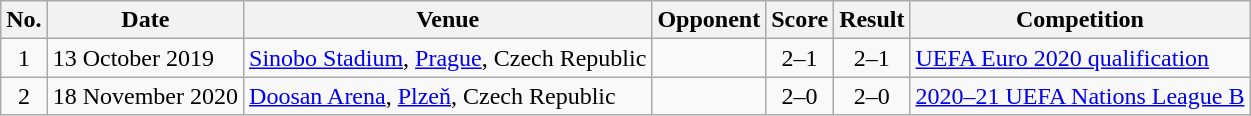<table class="wikitable sortable">
<tr>
<th scope="col">No.</th>
<th scope="col">Date</th>
<th scope="col">Venue</th>
<th scope="col">Opponent</th>
<th scope="col">Score</th>
<th scope="col">Result</th>
<th scope="col">Competition</th>
</tr>
<tr>
<td align="center">1</td>
<td>13 October 2019</td>
<td><a href='#'>Sinobo Stadium</a>, <a href='#'>Prague</a>, Czech Republic</td>
<td></td>
<td align="center">2–1</td>
<td align="center">2–1</td>
<td><a href='#'>UEFA Euro 2020 qualification</a></td>
</tr>
<tr>
<td align="center">2</td>
<td>18 November 2020</td>
<td><a href='#'>Doosan Arena</a>, <a href='#'>Plzeň</a>, Czech Republic</td>
<td></td>
<td align="center">2–0</td>
<td align="center">2–0</td>
<td><a href='#'>2020–21 UEFA Nations League B</a></td>
</tr>
</table>
